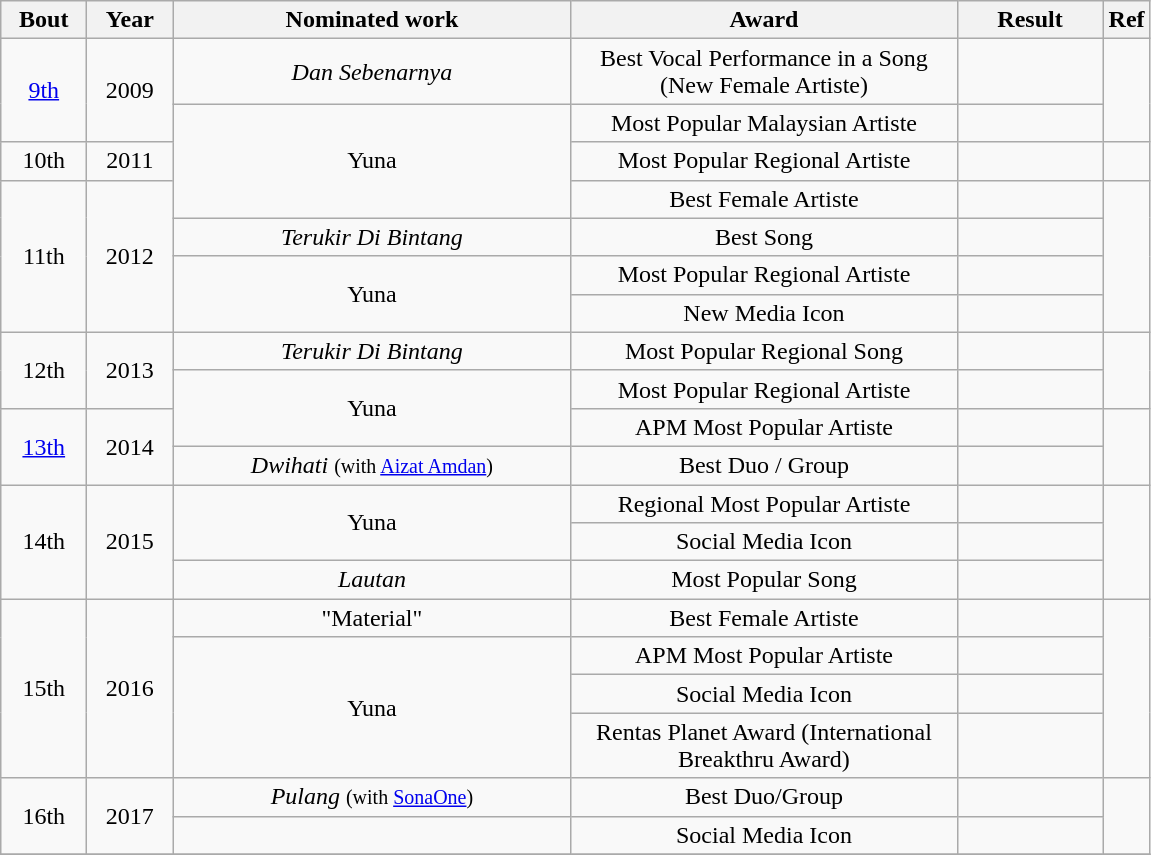<table class="wikitable">
<tr>
<th width="50">Bout</th>
<th width="50">Year</th>
<th width="258">Nominated work</th>
<th width="250">Award</th>
<th width="90">Result</th>
<th>Ref</th>
</tr>
<tr>
<td rowspan="2" align="center"><a href='#'>9th</a></td>
<td rowspan="2" align="center">2009</td>
<td align="center"><em>Dan Sebenarnya</em></td>
<td align="center">Best Vocal Performance in a Song (New Female Artiste)</td>
<td></td>
<td rowspan="2" align="center"></td>
</tr>
<tr>
<td rowspan="3" align="center">Yuna</td>
<td align="center">Most Popular Malaysian Artiste</td>
<td></td>
</tr>
<tr>
<td rowspan="1" align="center">10th</td>
<td rowspan="1" align="center">2011</td>
<td align="center">Most Popular Regional Artiste</td>
<td></td>
<td align="center"></td>
</tr>
<tr>
<td rowspan="4" align="center">11th</td>
<td rowspan="4" align="center">2012</td>
<td align="center">Best Female Artiste</td>
<td></td>
<td rowspan="4" align="center"></td>
</tr>
<tr>
<td align="center"><em>Terukir Di Bintang</em></td>
<td align="center">Best Song</td>
<td></td>
</tr>
<tr>
<td rowspan="2" align="center">Yuna</td>
<td align="center">Most Popular Regional Artiste</td>
<td></td>
</tr>
<tr>
<td align="center">New Media Icon</td>
<td></td>
</tr>
<tr>
<td rowspan="2" align="center">12th</td>
<td rowspan="2" align="center">2013</td>
<td align="center"><em>Terukir Di Bintang</em></td>
<td align="center">Most Popular Regional Song</td>
<td></td>
<td rowspan="2" align="center"></td>
</tr>
<tr>
<td rowspan="2" align="center">Yuna</td>
<td align="center">Most Popular Regional Artiste</td>
<td></td>
</tr>
<tr>
<td rowspan="2" align="center"><a href='#'>13th</a></td>
<td rowspan="2" align="center">2014</td>
<td align="center">APM Most Popular Artiste</td>
<td></td>
<td rowspan="2" align="center"></td>
</tr>
<tr>
<td align="center"><em>Dwihati</em> <small>(with <a href='#'>Aizat Amdan</a>)</small></td>
<td align="center">Best Duo / Group</td>
<td></td>
</tr>
<tr>
<td rowspan="3" align="center">14th</td>
<td rowspan="3" align="center">2015</td>
<td rowspan="2" align="center">Yuna</td>
<td align="center">Regional Most Popular Artiste</td>
<td></td>
<td rowspan="3" align="center"></td>
</tr>
<tr>
<td align="center">Social Media Icon</td>
<td></td>
</tr>
<tr>
<td align="center"><em>Lautan</em></td>
<td align="center">Most Popular Song</td>
<td></td>
</tr>
<tr>
<td rowspan="4" align="center">15th</td>
<td rowspan="4" align="center">2016</td>
<td align="center">"Material"</td>
<td align="center">Best Female Artiste</td>
<td></td>
<td rowspan="4" align="center"></td>
</tr>
<tr>
<td rowspan="3" align="center">Yuna</td>
<td align="center">APM Most Popular Artiste</td>
<td></td>
</tr>
<tr>
<td align="center">Social Media Icon</td>
<td></td>
</tr>
<tr>
<td align="center">Rentas Planet Award (International Breakthru Award)</td>
<td></td>
</tr>
<tr>
<td rowspan="2" align="center">16th</td>
<td rowspan="2" align="center">2017</td>
<td align="center"><em>Pulang</em> <small>(with <a href='#'>SonaOne</a>)</small></td>
<td align="center">Best Duo/Group</td>
<td></td>
<td rowspan="2" align="center"></td>
</tr>
<tr>
<td></td>
<td align="center">Social Media Icon</td>
<td></td>
</tr>
<tr>
</tr>
</table>
